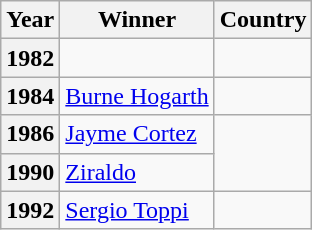<table class="wikitable sortable">
<tr>
<th>Year</th>
<th>Winner</th>
<th>Country</th>
</tr>
<tr>
<th>1982</th>
<td></td>
<td></td>
</tr>
<tr>
<th>1984</th>
<td><a href='#'>Burne Hogarth</a></td>
<td></td>
</tr>
<tr>
<th>1986</th>
<td><a href='#'>Jayme Cortez</a></td>
<td rowspan=2></td>
</tr>
<tr>
<th>1990</th>
<td><a href='#'>Ziraldo</a></td>
</tr>
<tr>
<th>1992</th>
<td><a href='#'>Sergio Toppi</a></td>
<td></td>
</tr>
</table>
